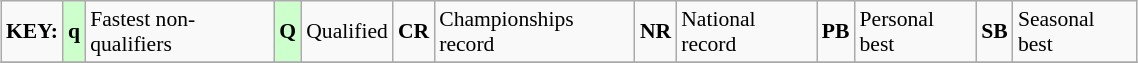<table class="wikitable" style="margin:0.5em auto; font-size:90%;position:relative;" width=60%>
<tr>
<td><strong>KEY:</strong></td>
<td bgcolor=ccffcc align=center><strong>q</strong></td>
<td>Fastest non-qualifiers</td>
<td bgcolor=ccffcc align=center><strong>Q</strong></td>
<td>Qualified</td>
<td align=center><strong>CR</strong></td>
<td>Championships record</td>
<td align=center><strong>NR</strong></td>
<td>National record</td>
<td align=center><strong>PB</strong></td>
<td>Personal best</td>
<td align=center><strong>SB</strong></td>
<td>Seasonal best</td>
</tr>
<tr>
</tr>
</table>
